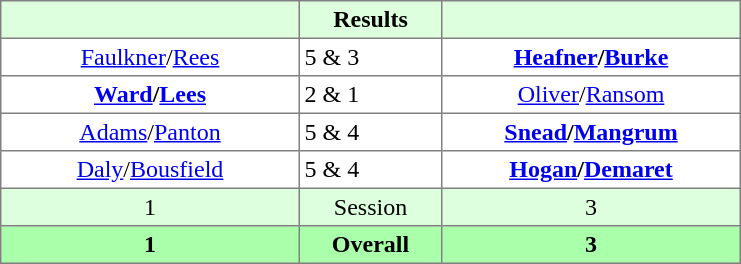<table border="1" cellpadding="3" style="border-collapse:collapse; text-align:center;">
<tr style="background:#dfd;">
<th style="width:12em;"></th>
<th style="width:5.5em;">Results</th>
<th style="width:12em;"></th>
</tr>
<tr>
<td><a href='#'>Faulkner</a>/<a href='#'>Rees</a></td>
<td align=left> 5 & 3</td>
<td><strong><a href='#'>Heafner</a>/<a href='#'>Burke</a></strong></td>
</tr>
<tr>
<td><strong><a href='#'>Ward</a>/<a href='#'>Lees</a></strong></td>
<td align=left> 2 & 1</td>
<td><a href='#'>Oliver</a>/<a href='#'>Ransom</a></td>
</tr>
<tr>
<td><a href='#'>Adams</a>/<a href='#'>Panton</a></td>
<td align=left> 5 & 4</td>
<td><strong><a href='#'>Snead</a>/<a href='#'>Mangrum</a></strong></td>
</tr>
<tr>
<td><a href='#'>Daly</a>/<a href='#'>Bousfield</a></td>
<td align=left> 5 & 4</td>
<td><strong><a href='#'>Hogan</a>/<a href='#'>Demaret</a></strong></td>
</tr>
<tr style="background:#dfd;">
<td>1</td>
<td>Session</td>
<td>3</td>
</tr>
<tr style="background:#afa;">
<th>1</th>
<th>Overall</th>
<th>3</th>
</tr>
</table>
